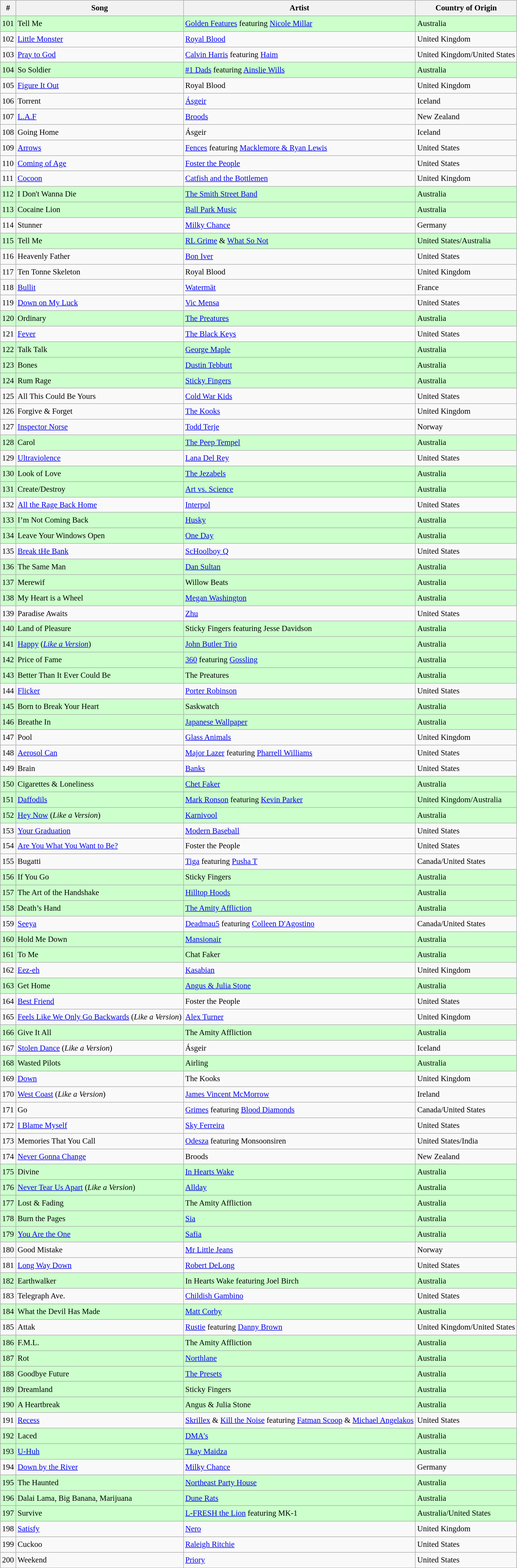<table class="wikitable sortable mw-collapsible mw-collapsed" style="font-size:0.95em;line-height:1.5em;">
<tr>
<th>#</th>
<th>Song</th>
<th>Artist</th>
<th>Country of Origin</th>
</tr>
<tr style="background-color: #ccffcc">
<td>101</td>
<td>Tell Me</td>
<td><a href='#'>Golden Features</a> featuring <a href='#'>Nicole Millar</a></td>
<td>Australia</td>
</tr>
<tr>
<td>102</td>
<td><a href='#'>Little Monster</a></td>
<td><a href='#'>Royal Blood</a></td>
<td>United Kingdom</td>
</tr>
<tr>
<td>103</td>
<td><a href='#'>Pray to God</a></td>
<td><a href='#'>Calvin Harris</a> featuring <a href='#'>Haim</a></td>
<td>United Kingdom/United States</td>
</tr>
<tr style="background-color: #ccffcc">
<td>104</td>
<td>So Soldier</td>
<td><a href='#'>#1 Dads</a> featuring <a href='#'>Ainslie Wills</a></td>
<td>Australia</td>
</tr>
<tr>
<td>105</td>
<td><a href='#'>Figure It Out</a></td>
<td>Royal Blood</td>
<td>United Kingdom</td>
</tr>
<tr>
<td>106</td>
<td>Torrent</td>
<td><a href='#'>Ásgeir</a></td>
<td>Iceland</td>
</tr>
<tr>
<td>107</td>
<td><a href='#'>L.A.F</a></td>
<td><a href='#'>Broods</a></td>
<td>New Zealand</td>
</tr>
<tr>
<td>108</td>
<td>Going Home</td>
<td>Ásgeir</td>
<td>Iceland</td>
</tr>
<tr>
<td>109</td>
<td><a href='#'>Arrows</a></td>
<td><a href='#'>Fences</a> featuring <a href='#'>Macklemore & Ryan Lewis</a></td>
<td>United States</td>
</tr>
<tr>
<td>110</td>
<td><a href='#'>Coming of Age</a></td>
<td><a href='#'>Foster the People</a></td>
<td>United States</td>
</tr>
<tr>
<td>111</td>
<td><a href='#'>Cocoon</a></td>
<td><a href='#'>Catfish and the Bottlemen</a></td>
<td>United Kingdom</td>
</tr>
<tr style="background-color: #ccffcc">
<td>112</td>
<td>I Don't Wanna Die</td>
<td><a href='#'>The Smith Street Band</a></td>
<td>Australia</td>
</tr>
<tr style="background-color: #ccffcc">
<td>113</td>
<td>Cocaine Lion</td>
<td><a href='#'>Ball Park Music</a></td>
<td>Australia</td>
</tr>
<tr>
<td>114</td>
<td>Stunner</td>
<td><a href='#'>Milky Chance</a></td>
<td>Germany</td>
</tr>
<tr style="background-color: #ccffcc">
<td>115</td>
<td>Tell Me</td>
<td><a href='#'>RL Grime</a> & <a href='#'>What So Not</a></td>
<td>United States/Australia</td>
</tr>
<tr>
<td>116</td>
<td>Heavenly Father</td>
<td><a href='#'>Bon Iver</a></td>
<td>United States</td>
</tr>
<tr>
<td>117</td>
<td>Ten Tonne Skeleton</td>
<td>Royal Blood</td>
<td>United Kingdom</td>
</tr>
<tr>
<td>118</td>
<td><a href='#'>Bullit</a></td>
<td><a href='#'>Watermät</a></td>
<td>France</td>
</tr>
<tr>
<td>119</td>
<td><a href='#'>Down on My Luck</a></td>
<td><a href='#'>Vic Mensa</a></td>
<td>United States</td>
</tr>
<tr style="background-color: #ccffcc">
<td>120</td>
<td>Ordinary</td>
<td><a href='#'>The Preatures</a></td>
<td>Australia</td>
</tr>
<tr>
<td>121</td>
<td><a href='#'>Fever</a></td>
<td><a href='#'>The Black Keys</a></td>
<td>United States</td>
</tr>
<tr style="background-color: #ccffcc">
<td>122</td>
<td>Talk Talk</td>
<td><a href='#'>George Maple</a></td>
<td>Australia</td>
</tr>
<tr style="background-color: #ccffcc">
<td>123</td>
<td>Bones</td>
<td><a href='#'>Dustin Tebbutt</a></td>
<td>Australia</td>
</tr>
<tr style="background-color: #ccffcc">
<td>124</td>
<td>Rum Rage</td>
<td><a href='#'>Sticky Fingers</a></td>
<td>Australia</td>
</tr>
<tr>
<td>125</td>
<td>All This Could Be Yours</td>
<td><a href='#'>Cold War Kids</a></td>
<td>United States</td>
</tr>
<tr>
<td>126</td>
<td>Forgive & Forget</td>
<td><a href='#'>The Kooks</a></td>
<td>United Kingdom</td>
</tr>
<tr>
<td>127</td>
<td><a href='#'>Inspector Norse</a></td>
<td><a href='#'>Todd Terje</a></td>
<td>Norway</td>
</tr>
<tr style="background-color: #ccffcc">
<td>128</td>
<td>Carol</td>
<td><a href='#'>The Peep Tempel</a></td>
<td>Australia</td>
</tr>
<tr>
<td>129</td>
<td><a href='#'>Ultraviolence</a></td>
<td><a href='#'>Lana Del Rey</a></td>
<td>United States</td>
</tr>
<tr style="background-color: #ccffcc">
<td>130</td>
<td>Look of Love</td>
<td><a href='#'>The Jezabels</a></td>
<td>Australia</td>
</tr>
<tr style="background-color: #ccffcc">
<td>131</td>
<td>Create/Destroy</td>
<td><a href='#'>Art vs. Science</a></td>
<td>Australia</td>
</tr>
<tr>
<td>132</td>
<td><a href='#'>All the Rage Back Home</a></td>
<td><a href='#'>Interpol</a></td>
<td>United States</td>
</tr>
<tr style="background-color: #ccffcc">
<td>133</td>
<td>I’m Not Coming Back</td>
<td><a href='#'>Husky</a></td>
<td>Australia</td>
</tr>
<tr style="background-color: #ccffcc">
<td>134</td>
<td>Leave Your Windows Open</td>
<td><a href='#'>One Day</a></td>
<td>Australia</td>
</tr>
<tr>
<td>135</td>
<td><a href='#'>Break tHe Bank</a></td>
<td><a href='#'>ScHoolboy Q</a></td>
<td>United States</td>
</tr>
<tr style="background-color: #ccffcc">
<td>136</td>
<td>The Same Man</td>
<td><a href='#'>Dan Sultan</a></td>
<td>Australia</td>
</tr>
<tr style="background-color: #ccffcc">
<td>137</td>
<td>Merewif</td>
<td>Willow Beats</td>
<td>Australia</td>
</tr>
<tr style="background-color: #ccffcc">
<td>138</td>
<td>My Heart is a Wheel</td>
<td><a href='#'>Megan Washington</a></td>
<td>Australia</td>
</tr>
<tr>
<td>139</td>
<td>Paradise Awaits</td>
<td><a href='#'>Zhu</a></td>
<td>United States</td>
</tr>
<tr style="background-color: #ccffcc">
<td>140</td>
<td>Land of Pleasure</td>
<td>Sticky Fingers featuring Jesse Davidson</td>
<td>Australia</td>
</tr>
<tr style="background-color: #ccffcc">
<td>141</td>
<td><a href='#'>Happy</a> (<em><a href='#'>Like a Version</a></em>)</td>
<td><a href='#'>John Butler Trio</a></td>
<td>Australia</td>
</tr>
<tr style="background-color: #ccffcc">
<td>142</td>
<td>Price of Fame</td>
<td><a href='#'>360</a> featuring <a href='#'>Gossling</a></td>
<td>Australia</td>
</tr>
<tr style="background-color: #ccffcc">
<td>143</td>
<td>Better Than It Ever Could Be</td>
<td>The Preatures</td>
<td>Australia</td>
</tr>
<tr>
<td>144</td>
<td><a href='#'>Flicker</a></td>
<td><a href='#'>Porter Robinson</a></td>
<td>United States</td>
</tr>
<tr style="background-color: #ccffcc">
<td>145</td>
<td>Born to Break Your Heart</td>
<td>Saskwatch</td>
<td>Australia</td>
</tr>
<tr style="background-color: #ccffcc">
<td>146</td>
<td>Breathe In</td>
<td><a href='#'>Japanese Wallpaper</a></td>
<td>Australia</td>
</tr>
<tr>
<td>147</td>
<td>Pool</td>
<td><a href='#'>Glass Animals</a></td>
<td>United Kingdom</td>
</tr>
<tr>
<td>148</td>
<td><a href='#'>Aerosol Can</a></td>
<td><a href='#'>Major Lazer</a> featuring <a href='#'>Pharrell Williams</a></td>
<td>United States</td>
</tr>
<tr>
<td>149</td>
<td>Brain</td>
<td><a href='#'>Banks</a></td>
<td>United States</td>
</tr>
<tr style="background-color: #ccffcc">
<td>150</td>
<td>Cigarettes & Loneliness</td>
<td><a href='#'>Chet Faker</a></td>
<td>Australia</td>
</tr>
<tr style="background-color: #ccffcc">
<td>151</td>
<td><a href='#'>Daffodils</a></td>
<td><a href='#'>Mark Ronson</a> featuring <a href='#'>Kevin Parker</a></td>
<td>United Kingdom/Australia</td>
</tr>
<tr style="background-color: #ccffcc">
<td>152</td>
<td><a href='#'>Hey Now</a> (<em>Like a Version</em>)</td>
<td><a href='#'>Karnivool</a></td>
<td>Australia</td>
</tr>
<tr>
<td>153</td>
<td><a href='#'>Your Graduation</a></td>
<td><a href='#'>Modern Baseball</a></td>
<td>United States</td>
</tr>
<tr>
<td>154</td>
<td><a href='#'>Are You What You Want to Be?</a></td>
<td>Foster the People</td>
<td>United States</td>
</tr>
<tr>
<td>155</td>
<td>Bugatti</td>
<td><a href='#'>Tiga</a> featuring <a href='#'>Pusha T</a></td>
<td>Canada/United States</td>
</tr>
<tr style="background-color: #ccffcc">
<td>156</td>
<td>If You Go</td>
<td>Sticky Fingers</td>
<td>Australia</td>
</tr>
<tr style="background-color: #ccffcc">
<td>157</td>
<td>The Art of the Handshake</td>
<td><a href='#'>Hilltop Hoods</a></td>
<td>Australia</td>
</tr>
<tr style="background-color: #ccffcc">
<td>158</td>
<td>Death’s Hand</td>
<td><a href='#'>The Amity Affliction</a></td>
<td>Australia</td>
</tr>
<tr>
<td>159</td>
<td><a href='#'>Seeya</a></td>
<td><a href='#'>Deadmau5</a> featuring <a href='#'>Colleen D'Agostino</a></td>
<td>Canada/United States</td>
</tr>
<tr style="background-color: #ccffcc">
<td>160</td>
<td>Hold Me Down</td>
<td><a href='#'>Mansionair</a></td>
<td>Australia</td>
</tr>
<tr style="background-color: #ccffcc">
<td>161</td>
<td>To Me</td>
<td>Chat Faker</td>
<td>Australia</td>
</tr>
<tr>
<td>162</td>
<td><a href='#'>Eez-eh</a></td>
<td><a href='#'>Kasabian</a></td>
<td>United Kingdom</td>
</tr>
<tr style="background-color: #ccffcc">
<td>163</td>
<td>Get Home</td>
<td><a href='#'>Angus & Julia Stone</a></td>
<td>Australia</td>
</tr>
<tr>
<td>164</td>
<td><a href='#'>Best Friend</a></td>
<td>Foster the People</td>
<td>United States</td>
</tr>
<tr>
<td>165</td>
<td><a href='#'>Feels Like We Only Go Backwards</a> (<em>Like a Version</em>)</td>
<td><a href='#'>Alex Turner</a></td>
<td>United Kingdom</td>
</tr>
<tr style="background-color: #ccffcc">
<td>166</td>
<td>Give It All</td>
<td>The Amity Affliction</td>
<td>Australia</td>
</tr>
<tr>
<td>167</td>
<td><a href='#'>Stolen Dance</a> (<em>Like a Version</em>)</td>
<td>Ásgeir</td>
<td>Iceland</td>
</tr>
<tr style="background-color: #ccffcc">
<td>168</td>
<td>Wasted Pilots</td>
<td>Airling</td>
<td>Australia</td>
</tr>
<tr>
<td>169</td>
<td><a href='#'>Down</a></td>
<td>The Kooks</td>
<td>United Kingdom</td>
</tr>
<tr>
<td>170</td>
<td><a href='#'>West Coast</a> (<em>Like a Version</em>)</td>
<td><a href='#'>James Vincent McMorrow</a></td>
<td>Ireland</td>
</tr>
<tr>
<td>171</td>
<td>Go</td>
<td><a href='#'>Grimes</a> featuring <a href='#'>Blood Diamonds</a></td>
<td>Canada/United States</td>
</tr>
<tr>
<td>172</td>
<td><a href='#'>I Blame Myself</a></td>
<td><a href='#'>Sky Ferreira</a></td>
<td>United States</td>
</tr>
<tr>
<td>173</td>
<td>Memories That You Call</td>
<td><a href='#'>Odesza</a> featuring Monsoonsiren</td>
<td>United States/India</td>
</tr>
<tr>
<td>174</td>
<td><a href='#'>Never Gonna Change</a></td>
<td>Broods</td>
<td>New Zealand</td>
</tr>
<tr style="background-color: #ccffcc">
<td>175</td>
<td>Divine</td>
<td><a href='#'>In Hearts Wake</a></td>
<td>Australia</td>
</tr>
<tr style="background-color: #ccffcc">
<td>176</td>
<td><a href='#'>Never Tear Us Apart</a> (<em>Like a Version</em>)</td>
<td><a href='#'>Allday</a></td>
<td>Australia</td>
</tr>
<tr style="background-color: #ccffcc">
<td>177</td>
<td>Lost & Fading</td>
<td>The Amity Affliction</td>
<td>Australia</td>
</tr>
<tr style="background-color: #ccffcc">
<td>178</td>
<td>Burn the Pages</td>
<td><a href='#'>Sia</a></td>
<td>Australia</td>
</tr>
<tr style="background-color: #ccffcc">
<td>179</td>
<td><a href='#'>You Are the One</a></td>
<td><a href='#'>Safia</a></td>
<td>Australia</td>
</tr>
<tr>
<td>180</td>
<td>Good Mistake</td>
<td><a href='#'>Mr Little Jeans</a></td>
<td>Norway</td>
</tr>
<tr>
<td>181</td>
<td><a href='#'>Long Way Down</a></td>
<td><a href='#'>Robert DeLong</a></td>
<td>United States</td>
</tr>
<tr style="background-color: #ccffcc">
<td>182</td>
<td>Earthwalker</td>
<td>In Hearts Wake featuring Joel Birch</td>
<td>Australia</td>
</tr>
<tr>
<td>183</td>
<td>Telegraph Ave.</td>
<td><a href='#'>Childish Gambino</a></td>
<td>United States</td>
</tr>
<tr style="background-color: #ccffcc">
<td>184</td>
<td>What the Devil Has Made</td>
<td><a href='#'>Matt Corby</a></td>
<td>Australia</td>
</tr>
<tr>
<td>185</td>
<td>Attak</td>
<td><a href='#'>Rustie</a> featuring <a href='#'>Danny Brown</a></td>
<td>United Kingdom/United States</td>
</tr>
<tr style="background-color: #ccffcc">
<td>186</td>
<td>F.M.L.</td>
<td>The Amity Affliction</td>
<td>Australia</td>
</tr>
<tr style="background-color: #ccffcc">
<td>187</td>
<td>Rot</td>
<td><a href='#'>Northlane</a></td>
<td>Australia</td>
</tr>
<tr style="background-color: #ccffcc">
<td>188</td>
<td>Goodbye Future</td>
<td><a href='#'>The Presets</a></td>
<td>Australia</td>
</tr>
<tr style="background-color: #ccffcc">
<td>189</td>
<td>Dreamland</td>
<td>Sticky Fingers</td>
<td>Australia</td>
</tr>
<tr style="background-color: #ccffcc">
<td>190</td>
<td>A Heartbreak</td>
<td>Angus & Julia Stone</td>
<td>Australia</td>
</tr>
<tr>
<td>191</td>
<td><a href='#'>Recess</a></td>
<td><a href='#'>Skrillex</a> & <a href='#'>Kill the Noise</a> featuring <a href='#'>Fatman Scoop</a> & <a href='#'>Michael Angelakos</a></td>
<td>United States</td>
</tr>
<tr style="background-color: #ccffcc">
<td>192</td>
<td>Laced</td>
<td><a href='#'>DMA's</a></td>
<td>Australia</td>
</tr>
<tr style="background-color: #ccffcc">
<td>193</td>
<td><a href='#'>U-Huh</a></td>
<td><a href='#'>Tkay Maidza</a></td>
<td>Australia</td>
</tr>
<tr>
<td>194</td>
<td><a href='#'>Down by the River</a></td>
<td><a href='#'>Milky Chance</a></td>
<td>Germany</td>
</tr>
<tr style="background-color: #ccffcc">
<td>195</td>
<td>The Haunted</td>
<td><a href='#'>Northeast Party House</a></td>
<td>Australia</td>
</tr>
<tr style="background-color: #ccffcc">
<td>196</td>
<td>Dalai Lama, Big Banana, Marijuana</td>
<td><a href='#'>Dune Rats</a></td>
<td>Australia</td>
</tr>
<tr style="background-color: #ccffcc">
<td>197</td>
<td>Survive</td>
<td><a href='#'>L-FRESH the Lion</a> featuring MK-1</td>
<td>Australia/United States</td>
</tr>
<tr>
<td>198</td>
<td><a href='#'>Satisfy</a></td>
<td><a href='#'>Nero</a></td>
<td>United Kingdom</td>
</tr>
<tr>
<td>199</td>
<td>Cuckoo</td>
<td><a href='#'>Raleigh Ritchie</a></td>
<td>United States</td>
</tr>
<tr>
<td>200</td>
<td>Weekend</td>
<td><a href='#'>Priory</a></td>
<td>United States</td>
</tr>
</table>
